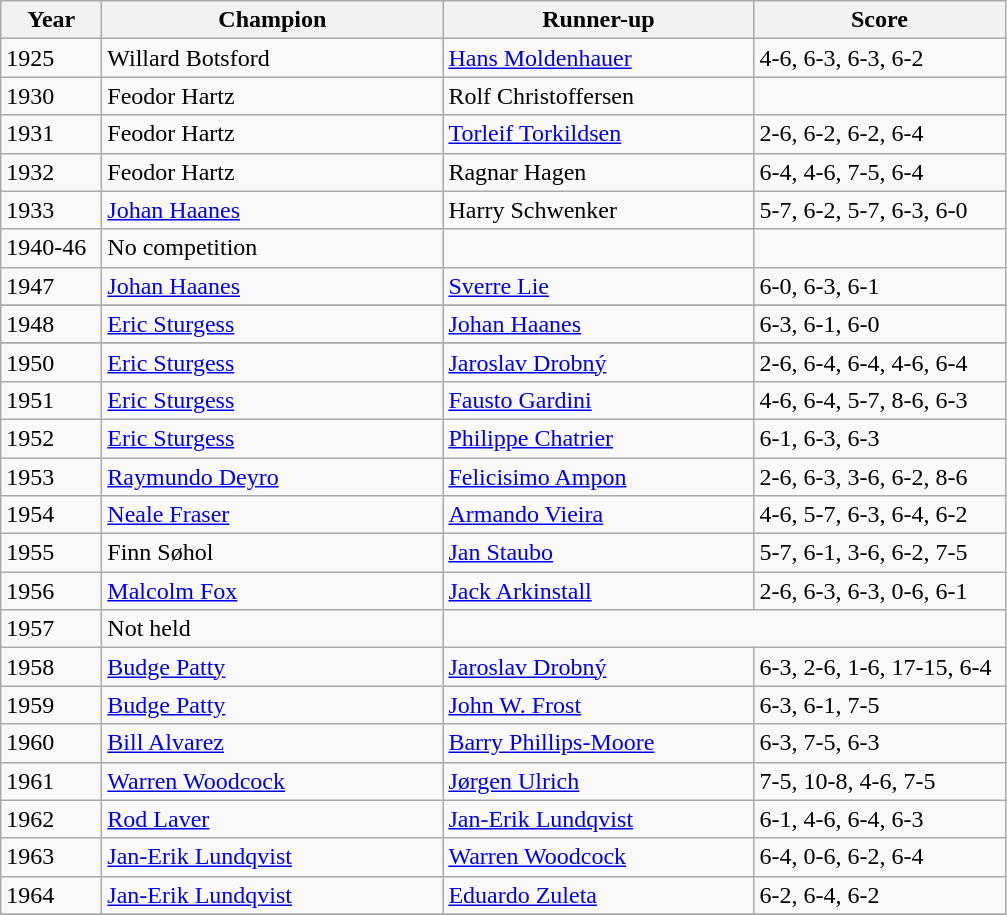<table class=wikitable>
<tr>
<th style="width:60px">Year</th>
<th style="width:220px">Champion</th>
<th style="width:200px">Runner-up</th>
<th style="width:160px" class="unsortable">Score</th>
</tr>
<tr>
<td>1925</td>
<td> Willard Botsford</td>
<td> <a href='#'>Hans Moldenhauer</a></td>
<td>4-6, 6-3, 6-3, 6-2</td>
</tr>
<tr>
<td>1930</td>
<td> Feodor Hartz</td>
<td> Rolf Christoffersen</td>
<td></td>
</tr>
<tr>
<td>1931</td>
<td> Feodor Hartz</td>
<td> <a href='#'>Torleif Torkildsen</a></td>
<td>2-6, 6-2, 6-2, 6-4</td>
</tr>
<tr>
<td>1932</td>
<td> Feodor Hartz</td>
<td> Ragnar Hagen</td>
<td>6-4, 4-6, 7-5, 6-4</td>
</tr>
<tr>
<td>1933</td>
<td> <a href='#'>Johan Haanes</a></td>
<td> Harry Schwenker</td>
<td>5-7, 6-2, 5-7, 6-3, 6-0</td>
</tr>
<tr>
<td>1940-46</td>
<td>No competition</td>
<td></td>
<td></td>
</tr>
<tr>
<td>1947</td>
<td> <a href='#'>Johan Haanes</a></td>
<td> <a href='#'>Sverre Lie</a></td>
<td>6-0, 6-3, 6-1</td>
</tr>
<tr>
</tr>
<tr>
<td>1948</td>
<td> <a href='#'>Eric Sturgess</a></td>
<td> <a href='#'>Johan Haanes</a></td>
<td>6-3, 6-1, 6-0</td>
</tr>
<tr>
</tr>
<tr>
<td>1950</td>
<td> <a href='#'>Eric Sturgess</a></td>
<td> <a href='#'>Jaroslav Drobný</a></td>
<td>2-6, 6-4, 6-4, 4-6, 6-4</td>
</tr>
<tr>
<td>1951</td>
<td> <a href='#'>Eric Sturgess</a></td>
<td> <a href='#'>Fausto Gardini</a></td>
<td>4-6, 6-4, 5-7, 8-6, 6-3</td>
</tr>
<tr>
<td>1952</td>
<td> <a href='#'>Eric Sturgess</a></td>
<td> <a href='#'>Philippe Chatrier</a></td>
<td>6-1, 6-3, 6-3</td>
</tr>
<tr>
<td>1953</td>
<td> <a href='#'>Raymundo Deyro</a></td>
<td> <a href='#'>Felicisimo Ampon</a></td>
<td>2-6, 6-3, 3-6, 6-2, 8-6</td>
</tr>
<tr>
<td>1954</td>
<td> <a href='#'>Neale Fraser</a></td>
<td> <a href='#'>Armando Vieira</a></td>
<td>4-6, 5-7, 6-3, 6-4, 6-2</td>
</tr>
<tr>
<td>1955</td>
<td> Finn Søhol</td>
<td> <a href='#'>Jan Staubo</a></td>
<td>5-7, 6-1, 3-6, 6-2, 7-5</td>
</tr>
<tr>
<td>1956</td>
<td> <a href='#'>Malcolm Fox</a></td>
<td> <a href='#'>Jack Arkinstall</a></td>
<td>2-6, 6-3, 6-3, 0-6, 6-1</td>
</tr>
<tr>
<td>1957</td>
<td>Not held</td>
</tr>
<tr>
<td>1958</td>
<td> <a href='#'>Budge Patty</a></td>
<td> <a href='#'>Jaroslav Drobný</a></td>
<td>6-3, 2-6, 1-6, 17-15, 6-4</td>
</tr>
<tr>
<td>1959</td>
<td> <a href='#'>Budge Patty</a></td>
<td> <a href='#'>John W. Frost</a></td>
<td>6-3, 6-1, 7-5</td>
</tr>
<tr>
<td>1960</td>
<td> <a href='#'>Bill Alvarez</a></td>
<td> <a href='#'>Barry Phillips-Moore</a></td>
<td>6-3, 7-5, 6-3</td>
</tr>
<tr>
<td>1961</td>
<td> <a href='#'>Warren Woodcock</a></td>
<td> <a href='#'>Jørgen Ulrich</a></td>
<td>7-5, 10-8, 4-6, 7-5</td>
</tr>
<tr>
<td>1962</td>
<td> <a href='#'>Rod Laver</a></td>
<td> <a href='#'>Jan-Erik Lundqvist</a></td>
<td>6-1, 4-6, 6-4, 6-3</td>
</tr>
<tr>
<td>1963</td>
<td> <a href='#'>Jan-Erik Lundqvist</a></td>
<td> <a href='#'>Warren Woodcock</a></td>
<td>6-4, 0-6, 6-2, 6-4</td>
</tr>
<tr>
<td>1964</td>
<td> <a href='#'>Jan-Erik Lundqvist</a></td>
<td> <a href='#'>Eduardo Zuleta</a></td>
<td>6-2, 6-4, 6-2</td>
</tr>
<tr>
</tr>
</table>
